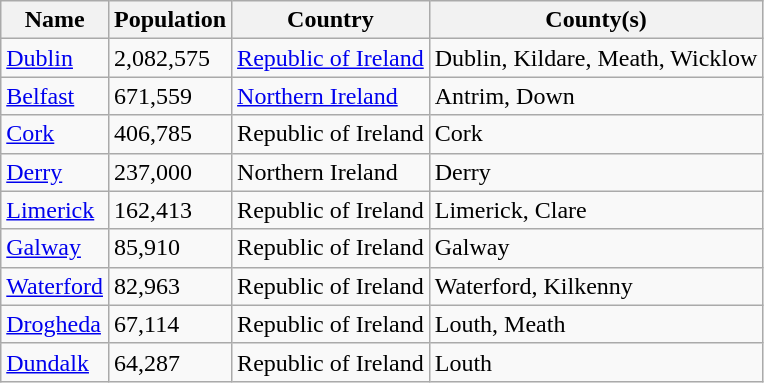<table class="wikitable">
<tr>
<th><strong>Name</strong></th>
<th>Population</th>
<th>Country</th>
<th>County(s)</th>
</tr>
<tr>
<td><a href='#'>Dublin</a></td>
<td>2,082,575</td>
<td><a href='#'>Republic of Ireland</a></td>
<td>Dublin, Kildare, Meath, Wicklow</td>
</tr>
<tr>
<td><a href='#'>Belfast</a></td>
<td>671,559</td>
<td><a href='#'>Northern Ireland</a></td>
<td>Antrim, Down</td>
</tr>
<tr>
<td><a href='#'>Cork</a></td>
<td>406,785</td>
<td>Republic of Ireland</td>
<td>Cork</td>
</tr>
<tr>
<td><a href='#'>Derry</a></td>
<td>237,000</td>
<td>Northern Ireland</td>
<td>Derry</td>
</tr>
<tr>
<td><a href='#'>Limerick</a></td>
<td>162,413</td>
<td>Republic of Ireland</td>
<td>Limerick, Clare</td>
</tr>
<tr>
<td><a href='#'>Galway</a></td>
<td>85,910</td>
<td>Republic of Ireland</td>
<td>Galway</td>
</tr>
<tr>
<td><a href='#'>Waterford</a></td>
<td>82,963</td>
<td>Republic of Ireland</td>
<td>Waterford, Kilkenny</td>
</tr>
<tr>
<td><a href='#'>Drogheda</a></td>
<td>67,114</td>
<td>Republic of Ireland</td>
<td>Louth, Meath</td>
</tr>
<tr>
<td><a href='#'>Dundalk</a></td>
<td>64,287</td>
<td>Republic of Ireland</td>
<td>Louth</td>
</tr>
</table>
